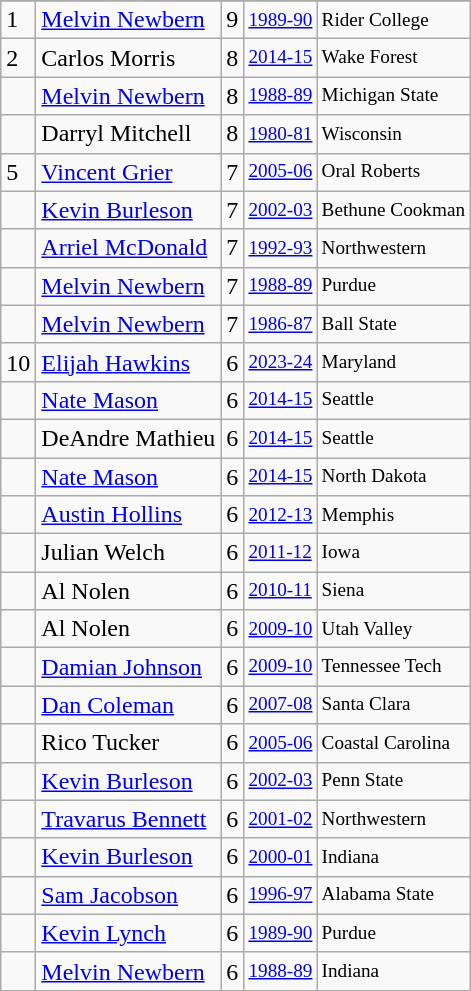<table class="wikitable">
<tr>
</tr>
<tr>
<td>1</td>
<td><a href='#'>Melvin Newbern</a></td>
<td>9</td>
<td style="font-size:80%;"><a href='#'>1989-90</a></td>
<td style="font-size:80%;">Rider College</td>
</tr>
<tr>
<td>2</td>
<td>Carlos Morris</td>
<td>8</td>
<td style="font-size:80%;"><a href='#'>2014-15</a></td>
<td style="font-size:80%;">Wake Forest</td>
</tr>
<tr>
<td></td>
<td><a href='#'>Melvin Newbern</a></td>
<td>8</td>
<td style="font-size:80%;"><a href='#'>1988-89</a></td>
<td style="font-size:80%;">Michigan State</td>
</tr>
<tr>
<td></td>
<td>Darryl Mitchell</td>
<td>8</td>
<td style="font-size:80%;"><a href='#'>1980-81</a></td>
<td style="font-size:80%;">Wisconsin</td>
</tr>
<tr>
<td>5</td>
<td><a href='#'>Vincent Grier</a></td>
<td>7</td>
<td style="font-size:80%;"><a href='#'>2005-06</a></td>
<td style="font-size:80%;">Oral Roberts</td>
</tr>
<tr>
<td></td>
<td><a href='#'>Kevin Burleson</a></td>
<td>7</td>
<td style="font-size:80%;"><a href='#'>2002-03</a></td>
<td style="font-size:80%;">Bethune Cookman</td>
</tr>
<tr>
<td></td>
<td><a href='#'>Arriel McDonald</a></td>
<td>7</td>
<td style="font-size:80%;"><a href='#'>1992-93</a></td>
<td style="font-size:80%;">Northwestern</td>
</tr>
<tr>
<td></td>
<td><a href='#'>Melvin Newbern</a></td>
<td>7</td>
<td style="font-size:80%;"><a href='#'>1988-89</a></td>
<td style="font-size:80%;">Purdue</td>
</tr>
<tr>
<td></td>
<td><a href='#'>Melvin Newbern</a></td>
<td>7</td>
<td style="font-size:80%;"><a href='#'>1986-87</a></td>
<td style="font-size:80%;">Ball State</td>
</tr>
<tr>
<td>10</td>
<td><a href='#'>Elijah Hawkins</a></td>
<td>6</td>
<td style="font-size:80%;"><a href='#'>2023-24</a></td>
<td style="font-size:80%;">Maryland</td>
</tr>
<tr>
<td></td>
<td><a href='#'>Nate Mason</a></td>
<td>6</td>
<td style="font-size:80%;"><a href='#'>2014-15</a></td>
<td style="font-size:80%;">Seattle</td>
</tr>
<tr>
<td></td>
<td>DeAndre Mathieu</td>
<td>6</td>
<td style="font-size:80%;"><a href='#'>2014-15</a></td>
<td style="font-size:80%;">Seattle</td>
</tr>
<tr>
<td></td>
<td><a href='#'>Nate Mason</a></td>
<td>6</td>
<td style="font-size:80%;"><a href='#'>2014-15</a></td>
<td style="font-size:80%;">North Dakota</td>
</tr>
<tr>
<td></td>
<td><a href='#'>Austin Hollins</a></td>
<td>6</td>
<td style="font-size:80%;"><a href='#'>2012-13</a></td>
<td style="font-size:80%;">Memphis</td>
</tr>
<tr>
<td></td>
<td>Julian Welch</td>
<td>6</td>
<td style="font-size:80%;"><a href='#'>2011-12</a></td>
<td style="font-size:80%;">Iowa</td>
</tr>
<tr>
<td></td>
<td>Al Nolen</td>
<td>6</td>
<td style="font-size:80%;"><a href='#'>2010-11</a></td>
<td style="font-size:80%;">Siena</td>
</tr>
<tr>
<td></td>
<td>Al Nolen</td>
<td>6</td>
<td style="font-size:80%;"><a href='#'>2009-10</a></td>
<td style="font-size:80%;">Utah Valley</td>
</tr>
<tr>
<td></td>
<td><a href='#'>Damian Johnson</a></td>
<td>6</td>
<td style="font-size:80%;"><a href='#'>2009-10</a></td>
<td style="font-size:80%;">Tennessee Tech</td>
</tr>
<tr>
<td></td>
<td><a href='#'>Dan Coleman</a></td>
<td>6</td>
<td style="font-size:80%;"><a href='#'>2007-08</a></td>
<td style="font-size:80%;">Santa Clara</td>
</tr>
<tr>
<td></td>
<td>Rico Tucker</td>
<td>6</td>
<td style="font-size:80%;"><a href='#'>2005-06</a></td>
<td style="font-size:80%;">Coastal Carolina</td>
</tr>
<tr>
<td></td>
<td><a href='#'>Kevin Burleson</a></td>
<td>6</td>
<td style="font-size:80%;"><a href='#'>2002-03</a></td>
<td style="font-size:80%;">Penn State</td>
</tr>
<tr>
<td></td>
<td><a href='#'>Travarus Bennett</a></td>
<td>6</td>
<td style="font-size:80%;"><a href='#'>2001-02</a></td>
<td style="font-size:80%;">Northwestern</td>
</tr>
<tr>
<td></td>
<td><a href='#'>Kevin Burleson</a></td>
<td>6</td>
<td style="font-size:80%;"><a href='#'>2000-01</a></td>
<td style="font-size:80%;">Indiana</td>
</tr>
<tr>
<td></td>
<td><a href='#'>Sam Jacobson</a></td>
<td>6</td>
<td style="font-size:80%;"><a href='#'>1996-97</a></td>
<td style="font-size:80%;">Alabama State</td>
</tr>
<tr>
<td></td>
<td><a href='#'>Kevin Lynch</a></td>
<td>6</td>
<td style="font-size:80%;"><a href='#'>1989-90</a></td>
<td style="font-size:80%;">Purdue</td>
</tr>
<tr>
<td></td>
<td><a href='#'>Melvin Newbern</a></td>
<td>6</td>
<td style="font-size:80%;"><a href='#'>1988-89</a></td>
<td style="font-size:80%;">Indiana</td>
</tr>
</table>
